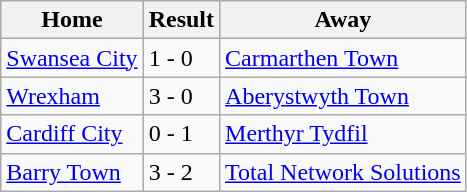<table class="wikitable">
<tr>
<th>Home</th>
<th>Result</th>
<th>Away</th>
</tr>
<tr>
<td><a href='#'>Swansea City</a></td>
<td>1 - 0</td>
<td><a href='#'>Carmarthen Town</a></td>
</tr>
<tr>
<td><a href='#'>Wrexham</a></td>
<td>3 - 0</td>
<td><a href='#'>Aberystwyth Town</a></td>
</tr>
<tr>
<td><a href='#'>Cardiff City</a></td>
<td>0 - 1</td>
<td><a href='#'>Merthyr Tydfil</a></td>
</tr>
<tr>
<td><a href='#'>Barry Town</a></td>
<td>3 - 2</td>
<td><a href='#'>Total Network Solutions</a></td>
</tr>
</table>
